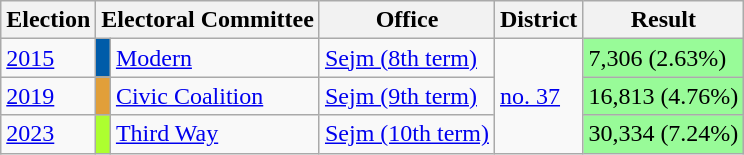<table class="wikitable unsortable" align="center">
<tr>
<th>Election</th>
<th colspan=2>Electoral Committee</th>
<th>Office</th>
<th>District</th>
<th>Result</th>
</tr>
<tr>
<td><a href='#'>2015</a></td>
<td style="background: #005ca9;"></td>
<td><a href='#'>Modern</a></td>
<td><a href='#'>Sejm (8th term)</a></td>
<td rowspan="3"><a href='#'>no. 37</a></td>
<td style="background:palegreen;">7,306 (2.63%) </td>
</tr>
<tr>
<td><a href='#'>2019</a></td>
<td style="background: #E19F39;"></td>
<td><a href='#'>Civic Coalition</a></td>
<td><a href='#'>Sejm (9th term)</a></td>
<td style="background:palegreen;">16,813 (4.76%) </td>
</tr>
<tr>
<td><a href='#'>2023</a></td>
<td style="background: greenyellow;"></td>
<td><a href='#'>Third Way</a></td>
<td><a href='#'>Sejm (10th term)</a></td>
<td style="background:palegreen;">30,334 (7.24%) </td>
</tr>
</table>
